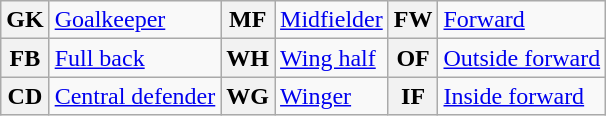<table class="wikitable">
<tr>
<th>GK</th>
<td><a href='#'>Goalkeeper</a></td>
<th>MF</th>
<td><a href='#'>Midfielder</a></td>
<th>FW</th>
<td><a href='#'>Forward</a></td>
</tr>
<tr>
<th>FB</th>
<td><a href='#'>Full back</a></td>
<th>WH</th>
<td><a href='#'>Wing half</a></td>
<th>OF</th>
<td><a href='#'>Outside forward</a></td>
</tr>
<tr>
<th>CD</th>
<td><a href='#'>Central defender</a></td>
<th>WG</th>
<td><a href='#'>Winger</a></td>
<th>IF</th>
<td><a href='#'>Inside forward</a></td>
</tr>
</table>
